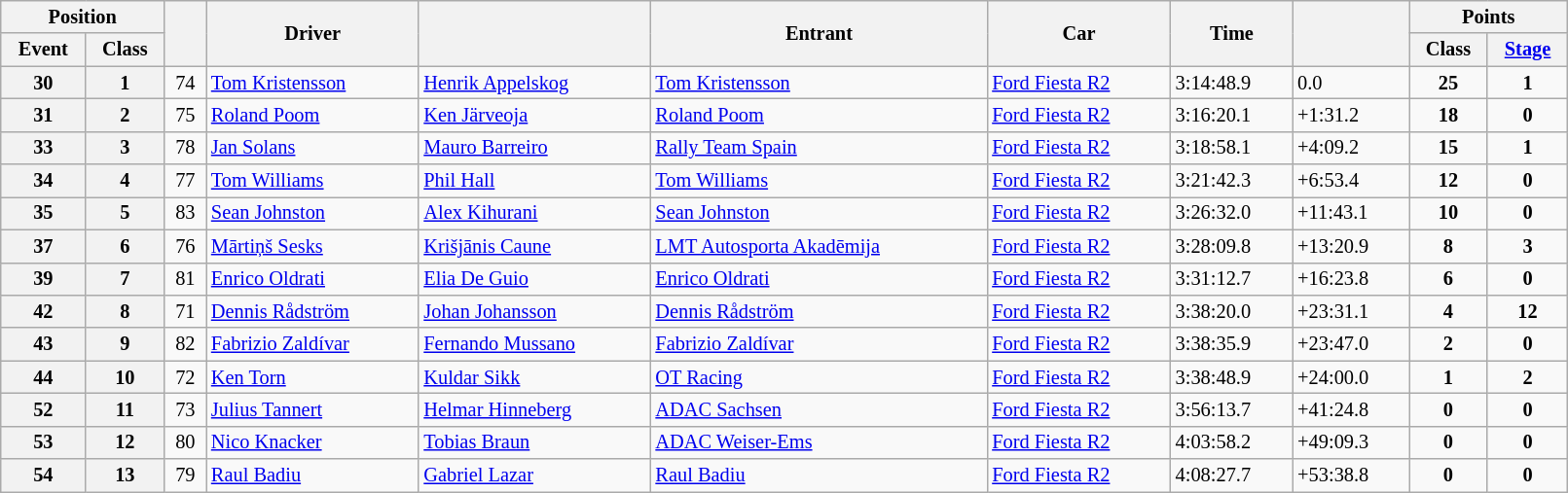<table class="wikitable" width=85% style="font-size: 85%;">
<tr>
<th colspan="2">Position</th>
<th rowspan="2"></th>
<th rowspan="2">Driver</th>
<th rowspan="2"></th>
<th rowspan="2">Entrant</th>
<th rowspan="2">Car</th>
<th rowspan="2">Time</th>
<th rowspan="2"></th>
<th colspan="2">Points</th>
</tr>
<tr>
<th>Event</th>
<th>Class</th>
<th>Class</th>
<th><a href='#'>Stage</a></th>
</tr>
<tr>
<th>30</th>
<th>1</th>
<td align="center">74</td>
<td nowrap><a href='#'>Tom Kristensson</a></td>
<td nowrap><a href='#'>Henrik Appelskog</a></td>
<td><a href='#'>Tom Kristensson</a></td>
<td><a href='#'>Ford Fiesta R2</a></td>
<td>3:14:48.9</td>
<td>0.0</td>
<td align="center"><strong>25</strong></td>
<td align="center"><strong>1</strong></td>
</tr>
<tr>
<th>31</th>
<th>2</th>
<td align="center">75</td>
<td><a href='#'>Roland Poom</a></td>
<td><a href='#'>Ken Järveoja</a></td>
<td><a href='#'>Roland Poom</a></td>
<td><a href='#'>Ford Fiesta R2</a></td>
<td>3:16:20.1</td>
<td>+1:31.2</td>
<td align="center"><strong>18</strong></td>
<td align="center"><strong>0</strong></td>
</tr>
<tr>
<th>33</th>
<th>3</th>
<td align="center">78</td>
<td><a href='#'>Jan Solans</a></td>
<td><a href='#'>Mauro Barreiro</a></td>
<td><a href='#'>Rally Team Spain</a></td>
<td nowrap><a href='#'>Ford Fiesta R2</a></td>
<td>3:18:58.1</td>
<td>+4:09.2</td>
<td align="center"><strong>15</strong></td>
<td align="center"><strong>1</strong></td>
</tr>
<tr>
<th>34</th>
<th>4</th>
<td align="center">77</td>
<td><a href='#'>Tom Williams</a></td>
<td><a href='#'>Phil Hall</a></td>
<td><a href='#'>Tom Williams</a></td>
<td><a href='#'>Ford Fiesta R2</a></td>
<td>3:21:42.3</td>
<td>+6:53.4</td>
<td align="center"><strong>12</strong></td>
<td align="center"><strong>0</strong></td>
</tr>
<tr>
<th>35</th>
<th>5</th>
<td align="center">83</td>
<td><a href='#'>Sean Johnston</a></td>
<td><a href='#'>Alex Kihurani</a></td>
<td><a href='#'>Sean Johnston</a></td>
<td><a href='#'>Ford Fiesta R2</a></td>
<td>3:26:32.0</td>
<td>+11:43.1</td>
<td align="center"><strong>10</strong></td>
<td align="center"><strong>0</strong></td>
</tr>
<tr>
<th>37</th>
<th>6</th>
<td align="center">76</td>
<td><a href='#'>Mārtiņš Sesks</a></td>
<td><a href='#'>Krišjānis Caune</a></td>
<td nowrap><a href='#'>LMT Autosporta Akadēmija</a></td>
<td><a href='#'>Ford Fiesta R2</a></td>
<td>3:28:09.8</td>
<td>+13:20.9</td>
<td align="center"><strong>8</strong></td>
<td align="center"><strong>3</strong></td>
</tr>
<tr>
<th>39</th>
<th>7</th>
<td align="center">81</td>
<td><a href='#'>Enrico Oldrati</a></td>
<td><a href='#'>Elia De Guio</a></td>
<td><a href='#'>Enrico Oldrati</a></td>
<td><a href='#'>Ford Fiesta R2</a></td>
<td>3:31:12.7</td>
<td>+16:23.8</td>
<td align="center"><strong>6</strong></td>
<td align="center"><strong>0</strong></td>
</tr>
<tr>
<th>42</th>
<th>8</th>
<td align="center">71</td>
<td nowrap><a href='#'>Dennis Rådström</a></td>
<td nowrap><a href='#'>Johan Johansson</a></td>
<td><a href='#'>Dennis Rådström</a></td>
<td><a href='#'>Ford Fiesta R2</a></td>
<td>3:38:20.0</td>
<td>+23:31.1</td>
<td align="center"><strong>4</strong></td>
<td align="center"><strong>12</strong></td>
</tr>
<tr>
<th>43</th>
<th>9</th>
<td align="center">82</td>
<td><a href='#'>Fabrizio Zaldívar</a></td>
<td nowrap><a href='#'>Fernando Mussano</a></td>
<td><a href='#'>Fabrizio Zaldívar</a></td>
<td><a href='#'>Ford Fiesta R2</a></td>
<td>3:38:35.9</td>
<td>+23:47.0</td>
<td align="center"><strong>2</strong></td>
<td align="center"><strong>0</strong></td>
</tr>
<tr>
<th>44</th>
<th>10</th>
<td align="center">72</td>
<td><a href='#'>Ken Torn</a></td>
<td><a href='#'>Kuldar Sikk</a></td>
<td><a href='#'>OT Racing</a></td>
<td><a href='#'>Ford Fiesta R2</a></td>
<td>3:38:48.9</td>
<td>+24:00.0</td>
<td align="center"><strong>1</strong></td>
<td align="center"><strong>2</strong></td>
</tr>
<tr>
<th>52</th>
<th>11</th>
<td align="center">73</td>
<td><a href='#'>Julius Tannert</a></td>
<td><a href='#'>Helmar Hinneberg</a></td>
<td><a href='#'>ADAC Sachsen</a></td>
<td><a href='#'>Ford Fiesta R2</a></td>
<td>3:56:13.7</td>
<td>+41:24.8</td>
<td align="center"><strong>0</strong></td>
<td align="center"><strong>0</strong></td>
</tr>
<tr>
<th>53</th>
<th>12</th>
<td align="center">80</td>
<td><a href='#'>Nico Knacker</a></td>
<td><a href='#'>Tobias Braun</a></td>
<td><a href='#'>ADAC Weiser-Ems</a></td>
<td><a href='#'>Ford Fiesta R2</a></td>
<td>4:03:58.2</td>
<td>+49:09.3</td>
<td align="center"><strong>0</strong></td>
<td align="center"><strong>0</strong></td>
</tr>
<tr>
<th>54</th>
<th>13</th>
<td align="center">79</td>
<td><a href='#'>Raul Badiu</a></td>
<td><a href='#'>Gabriel Lazar</a></td>
<td><a href='#'>Raul Badiu</a></td>
<td><a href='#'>Ford Fiesta R2</a></td>
<td>4:08:27.7</td>
<td>+53:38.8</td>
<td align="center"><strong>0</strong></td>
<td align="center"><strong>0</strong></td>
</tr>
</table>
